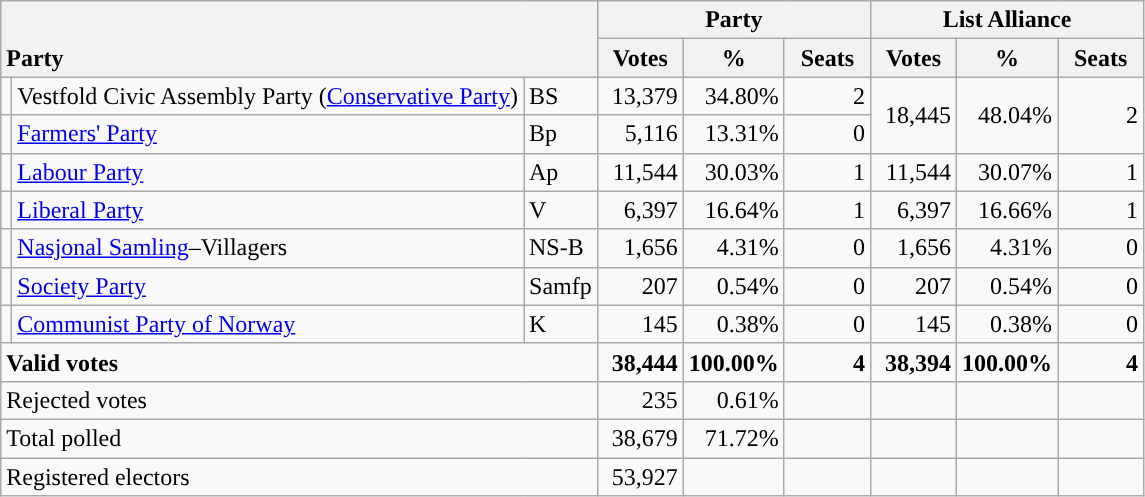<table class="wikitable" border="1" style="text-align:right;">
<tr>
<th style="text-align:left;" valign=bottom rowspan=2 colspan=3>Party</th>
<th colspan=3>Party</th>
<th colspan=3>List Alliance</th>
</tr>
<tr>
<th align=center valign=bottom width="50">Votes</th>
<th align=center valign=bottom width="50">%</th>
<th align=center valign=bottom width="50">Seats</th>
<th align=center valign=bottom width="50">Votes</th>
<th align=center valign=bottom width="50">%</th>
<th align=center valign=bottom width="50">Seats</th>
</tr>
<tr>
<td></td>
<td align=left>Vestfold Civic Assembly Party (<a href='#'>Conservative Party</a>)</td>
<td align=left>BS</td>
<td>13,379</td>
<td>34.80%</td>
<td>2</td>
<td rowspan=2>18,445</td>
<td rowspan=2>48.04%</td>
<td rowspan=2>2</td>
</tr>
<tr>
<td style="color:inherit;background:"></td>
<td align=left><a href='#'>Farmers' Party</a></td>
<td align=left>Bp</td>
<td>5,116</td>
<td>13.31%</td>
<td>0</td>
</tr>
<tr>
<td style="color:inherit;background:"></td>
<td align=left><a href='#'>Labour Party</a></td>
<td align=left>Ap</td>
<td>11,544</td>
<td>30.03%</td>
<td>1</td>
<td>11,544</td>
<td>30.07%</td>
<td>1</td>
</tr>
<tr>
<td style="color:inherit;background:"></td>
<td align=left><a href='#'>Liberal Party</a></td>
<td align=left>V</td>
<td>6,397</td>
<td>16.64%</td>
<td>1</td>
<td>6,397</td>
<td>16.66%</td>
<td>1</td>
</tr>
<tr>
<td></td>
<td align=left><a href='#'>Nasjonal Samling</a>–Villagers</td>
<td align=left>NS-B</td>
<td>1,656</td>
<td>4.31%</td>
<td>0</td>
<td>1,656</td>
<td>4.31%</td>
<td>0</td>
</tr>
<tr>
<td></td>
<td align=left><a href='#'>Society Party</a></td>
<td align=left>Samfp</td>
<td>207</td>
<td>0.54%</td>
<td>0</td>
<td>207</td>
<td>0.54%</td>
<td>0</td>
</tr>
<tr>
<td style="color:inherit;background:"></td>
<td align=left><a href='#'>Communist Party of Norway</a></td>
<td align=left>K</td>
<td>145</td>
<td>0.38%</td>
<td>0</td>
<td>145</td>
<td>0.38%</td>
<td>0</td>
</tr>
<tr style="font-weight:bold">
<td align=left colspan=3>Valid votes</td>
<td>38,444</td>
<td>100.00%</td>
<td>4</td>
<td>38,394</td>
<td>100.00%</td>
<td>4</td>
</tr>
<tr>
<td align=left colspan=3>Rejected votes</td>
<td>235</td>
<td>0.61%</td>
<td></td>
<td></td>
<td></td>
<td></td>
</tr>
<tr>
<td align=left colspan=3>Total polled</td>
<td>38,679</td>
<td>71.72%</td>
<td></td>
<td></td>
<td></td>
<td></td>
</tr>
<tr>
<td align=left colspan=3>Registered electors</td>
<td>53,927</td>
<td></td>
<td></td>
<td></td>
<td></td>
<td></td>
</tr>
</table>
